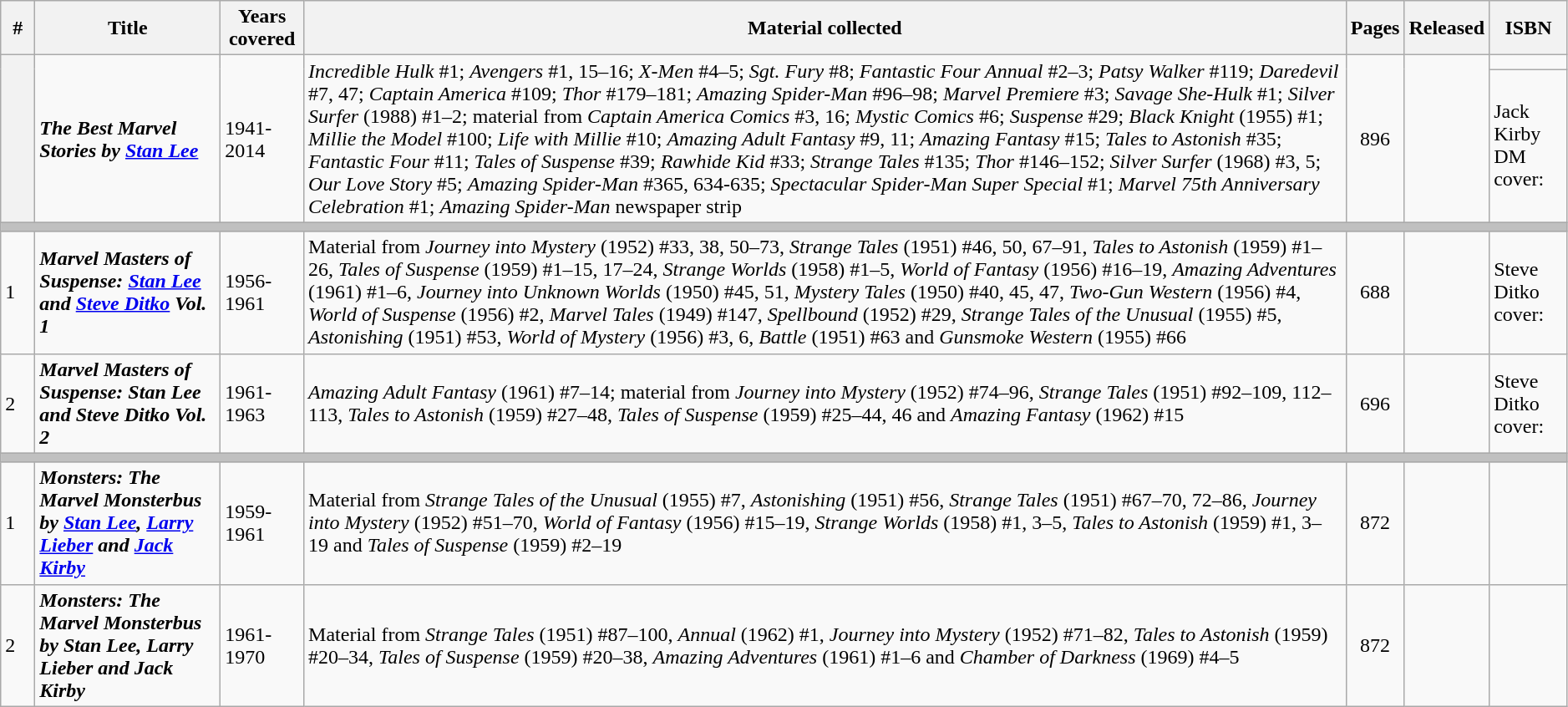<table class="wikitable sortable" width=99%>
<tr>
<th class="unsortable" width=20px>#</th>
<th>Title</th>
<th>Years covered</th>
<th class="unsortable">Material collected</th>
<th>Pages</th>
<th>Released</th>
<th class="unsortable">ISBN</th>
</tr>
<tr>
<th style="background-color: light grey;" rowspan=2></th>
<td rowspan=2><strong><em>The Best Marvel Stories by <a href='#'>Stan Lee</a></em></strong></td>
<td rowspan=2>1941-2014</td>
<td rowspan=2><em>Incredible Hulk</em> #1; <em>Avengers</em> #1, 15–16; <em>X-Men</em> #4–5; <em>Sgt. Fury</em> #8; <em>Fantastic Four Annual</em> #2–3; <em>Patsy Walker</em> #119; <em>Daredevil</em> #7, 47; <em>Captain America</em> #109; <em>Thor</em> #179–181; <em>Amazing Spider-Man</em> #96–98; <em>Marvel Premiere</em> #3; <em>Savage She-Hulk</em> #1; <em>Silver Surfer</em> (1988) #1–2; material from <em>Captain America Comics</em> #3, 16; <em>Mystic Comics</em> #6; <em>Suspense</em> #29; <em>Black Knight</em> (1955) #1; <em>Millie the Model</em> #100; <em>Life with Millie</em> #10; <em>Amazing Adult Fantasy</em> #9, 11; <em>Amazing Fantasy</em> #15; <em>Tales to Astonish</em> #35; <em>Fantastic Four</em> #11; <em>Tales of Suspense</em> #39; <em>Rawhide Kid</em> #33; <em>Strange Tales</em> #135; <em>Thor</em> #146–152; <em>Silver Surfer</em> (1968) #3, 5; <em>Our Love Story</em> #5; <em>Amazing Spider-Man</em> #365, 634-635; <em>Spectacular Spider-Man Super Special</em> #1; <em>Marvel 75th Anniversary Celebration</em> #1; <em>Amazing Spider-Man</em> newspaper strip</td>
<td style="text-align: center;" rowspan=2>896</td>
<td rowspan=2></td>
<td></td>
</tr>
<tr>
<td>Jack Kirby DM cover: </td>
</tr>
<tr>
<th colspan="7" style="background-color: silver;"></th>
</tr>
<tr>
<td>1</td>
<td><strong><em>Marvel Masters of Suspense: <a href='#'>Stan Lee</a> and <a href='#'>Steve Ditko</a> Vol. 1</em></strong></td>
<td>1956-1961</td>
<td>Material from <em>Journey into Mystery</em> (1952) #33, 38, 50–73, <em>Strange Tales</em> (1951) #46, 50, 67–91, <em>Tales to Astonish</em> (1959) #1–26, <em>Tales of Suspense</em> (1959) #1–15, 17–24, <em>Strange Worlds</em> (1958) #1–5, <em>World of Fantasy</em> (1956) #16–19, <em>Amazing Adventures</em> (1961) #1–6, <em>Journey into Unknown Worlds</em> (1950) #45, 51, <em>Mystery Tales</em> (1950) #40, 45, 47, <em>Two-Gun Western</em> (1956) #4, <em>World of Suspense</em> (1956) #2, <em>Marvel Tales</em> (1949) #147, <em>Spellbound</em> (1952) #29, <em>Strange Tales of the Unusual</em> (1955) #5, <em>Astonishing</em> (1951) #53, <em>World of Mystery</em> (1956) #3, 6, <em>Battle</em> (1951) #63 and <em>Gunsmoke Western</em> (1955) #66</td>
<td style="text-align: center;">688</td>
<td></td>
<td>Steve Ditko cover: </td>
</tr>
<tr>
<td>2</td>
<td><strong><em>Marvel Masters of Suspense: Stan Lee and Steve Ditko Vol. 2</em></strong></td>
<td>1961-1963</td>
<td><em>Amazing Adult Fantasy</em> (1961) #7–14; material from <em>Journey into Mystery</em> (1952) #74–96, <em>Strange Tales</em> (1951) #92–109, 112–113, <em>Tales to Astonish</em> (1959) #27–48, <em>Tales of Suspense</em> (1959) #25–44, 46 and <em>Amazing Fantasy</em> (1962) #15</td>
<td style="text-align: center;">696</td>
<td></td>
<td>Steve Ditko cover: </td>
</tr>
<tr>
<th colspan="7" style="background-color: silver;"></th>
</tr>
<tr>
<td>1</td>
<td><strong><em>Monsters: The Marvel Monsterbus by <a href='#'>Stan Lee</a>, <a href='#'>Larry Lieber</a> and <a href='#'>Jack Kirby</a></em></strong></td>
<td>1959-1961</td>
<td>Material from <em>Strange Tales of the Unusual</em> (1955) #7, <em>Astonishing</em> (1951) #56, <em>Strange Tales</em> (1951) #67–70, 72–86, <em>Journey into Mystery</em> (1952) #51–70, <em>World of Fantasy</em> (1956) #15–19, <em>Strange Worlds</em> (1958) #1, 3–5, <em>Tales to Astonish</em> (1959) #1, 3–19 and <em>Tales of Suspense</em> (1959) #2–19</td>
<td style="text-align: center;">872</td>
<td></td>
<td></td>
</tr>
<tr>
<td>2</td>
<td><strong><em>Monsters: The Marvel Monsterbus by Stan Lee, Larry Lieber and Jack Kirby</em></strong></td>
<td>1961-1970</td>
<td>Material from <em>Strange Tales</em> (1951) #87–100, <em>Annual</em> (1962) #1, <em>Journey into Mystery</em> (1952) #71–82, <em>Tales to Astonish</em> (1959) #20–34, <em>Tales of Suspense</em> (1959) #20–38, <em>Amazing Adventures</em> (1961) #1–6 and <em>Chamber of Darkness</em> (1969) #4–5</td>
<td style="text-align: center;">872</td>
<td></td>
<td></td>
</tr>
</table>
